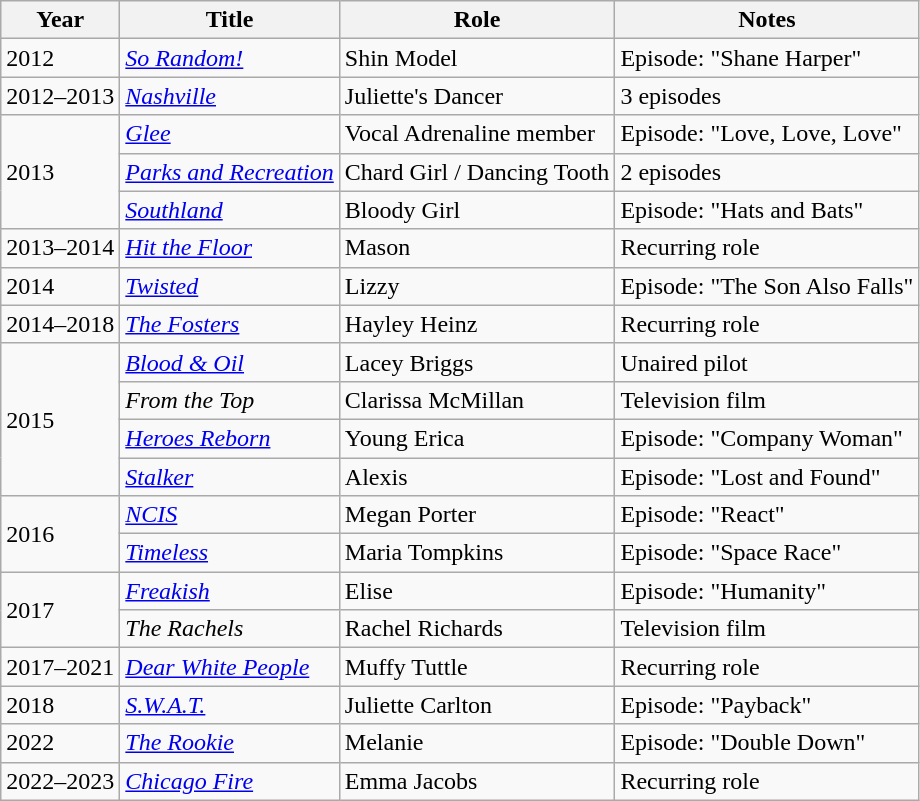<table class="wikitable plainrowheaders sortable">
<tr>
<th scope="col">Year</th>
<th scope="col">Title</th>
<th scope="col">Role</th>
<th scope="col" class="unsortable">Notes</th>
</tr>
<tr>
<td>2012</td>
<td><em><a href='#'>So Random!</a></em></td>
<td>Shin Model</td>
<td>Episode: "Shane Harper"</td>
</tr>
<tr>
<td>2012–2013</td>
<td><em><a href='#'>Nashville</a></em></td>
<td>Juliette's Dancer</td>
<td>3 episodes</td>
</tr>
<tr>
<td rowspan=3>2013</td>
<td><em><a href='#'>Glee</a></em></td>
<td>Vocal Adrenaline member</td>
<td>Episode: "Love, Love, Love"</td>
</tr>
<tr>
<td><em><a href='#'>Parks and Recreation</a></em></td>
<td>Chard Girl / Dancing Tooth</td>
<td>2 episodes</td>
</tr>
<tr>
<td><em><a href='#'>Southland</a></em></td>
<td>Bloody Girl</td>
<td>Episode: "Hats and Bats"</td>
</tr>
<tr>
<td>2013–2014</td>
<td><em><a href='#'>Hit the Floor</a></em></td>
<td>Mason</td>
<td>Recurring role</td>
</tr>
<tr>
<td>2014</td>
<td><em><a href='#'>Twisted</a></em></td>
<td>Lizzy</td>
<td>Episode: "The Son Also Falls"</td>
</tr>
<tr>
<td>2014–2018</td>
<td><em><a href='#'>The Fosters</a></em></td>
<td>Hayley Heinz</td>
<td>Recurring role</td>
</tr>
<tr>
<td rowspan=4>2015</td>
<td><em><a href='#'>Blood & Oil</a></em></td>
<td>Lacey Briggs</td>
<td>Unaired pilot</td>
</tr>
<tr>
<td><em>From the Top</em></td>
<td>Clarissa McMillan</td>
<td>Television film</td>
</tr>
<tr>
<td><em><a href='#'>Heroes Reborn</a></em></td>
<td>Young Erica</td>
<td>Episode: "Company Woman"</td>
</tr>
<tr>
<td><em><a href='#'>Stalker</a></em></td>
<td>Alexis</td>
<td>Episode: "Lost and Found"</td>
</tr>
<tr>
<td rowspan=2>2016</td>
<td><em><a href='#'>NCIS</a></em></td>
<td>Megan Porter</td>
<td>Episode: "React"</td>
</tr>
<tr>
<td><em><a href='#'>Timeless</a></em></td>
<td>Maria Tompkins</td>
<td>Episode: "Space Race"</td>
</tr>
<tr>
<td rowspan=2>2017</td>
<td><em><a href='#'>Freakish</a></em></td>
<td>Elise</td>
<td>Episode: "Humanity"</td>
</tr>
<tr>
<td><em>The Rachels</em></td>
<td>Rachel Richards</td>
<td>Television film</td>
</tr>
<tr>
<td>2017–2021</td>
<td><em><a href='#'>Dear White People</a></em></td>
<td>Muffy Tuttle</td>
<td>Recurring role</td>
</tr>
<tr>
<td>2018</td>
<td><em><a href='#'>S.W.A.T.</a></em></td>
<td>Juliette Carlton</td>
<td>Episode: "Payback"</td>
</tr>
<tr>
<td>2022</td>
<td><em><a href='#'>The Rookie</a></em></td>
<td>Melanie</td>
<td>Episode: "Double Down"</td>
</tr>
<tr>
<td>2022–2023</td>
<td><em><a href='#'>Chicago Fire</a></em></td>
<td>Emma Jacobs</td>
<td>Recurring role</td>
</tr>
</table>
